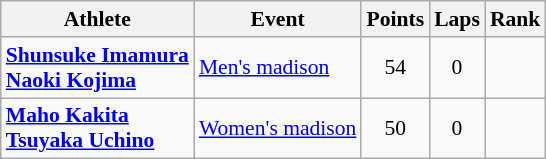<table class=wikitable style=font-size:90%;text-align:center>
<tr>
<th>Athlete</th>
<th>Event</th>
<th>Points</th>
<th>Laps</th>
<th>Rank</th>
</tr>
<tr align=center>
<td align=left><strong><a href='#'>Shunsuke Imamura</a><br><a href='#'>Naoki Kojima</a></strong></td>
<td align=left><a href='#'>Men's madison</a></td>
<td>54</td>
<td>0</td>
<td></td>
</tr>
<tr align=center>
<td align=left><strong><a href='#'>Maho Kakita</a><br><a href='#'>Tsuyaka Uchino</a></strong></td>
<td align=left><a href='#'>Women's madison</a></td>
<td>50</td>
<td>0</td>
<td></td>
</tr>
</table>
